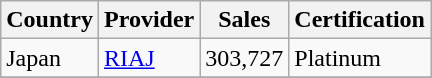<table class="wikitable" border="1">
<tr>
<th>Country</th>
<th>Provider</th>
<th>Sales</th>
<th>Certification</th>
</tr>
<tr>
<td>Japan</td>
<td><a href='#'>RIAJ</a></td>
<td>303,727</td>
<td>Platinum</td>
</tr>
<tr>
</tr>
</table>
